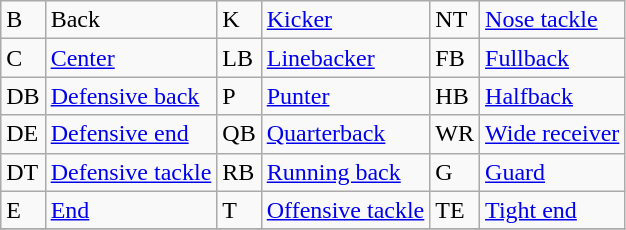<table class="wikitable">
<tr>
<td>B</td>
<td>Back</td>
<td>K</td>
<td><a href='#'>Kicker</a></td>
<td>NT</td>
<td><a href='#'>Nose tackle</a></td>
</tr>
<tr>
<td>C</td>
<td><a href='#'>Center</a></td>
<td>LB</td>
<td><a href='#'>Linebacker</a></td>
<td>FB</td>
<td><a href='#'>Fullback</a></td>
</tr>
<tr>
<td>DB</td>
<td><a href='#'>Defensive back</a></td>
<td>P</td>
<td><a href='#'>Punter</a></td>
<td>HB</td>
<td><a href='#'>Halfback</a></td>
</tr>
<tr>
<td>DE</td>
<td><a href='#'>Defensive end</a></td>
<td>QB</td>
<td><a href='#'>Quarterback</a></td>
<td>WR</td>
<td><a href='#'>Wide receiver</a></td>
</tr>
<tr>
<td>DT</td>
<td><a href='#'>Defensive tackle</a></td>
<td>RB</td>
<td><a href='#'>Running back</a></td>
<td>G</td>
<td><a href='#'>Guard</a></td>
</tr>
<tr>
<td>E</td>
<td><a href='#'>End</a></td>
<td>T</td>
<td><a href='#'>Offensive tackle</a></td>
<td>TE</td>
<td><a href='#'>Tight end</a></td>
</tr>
<tr>
</tr>
</table>
